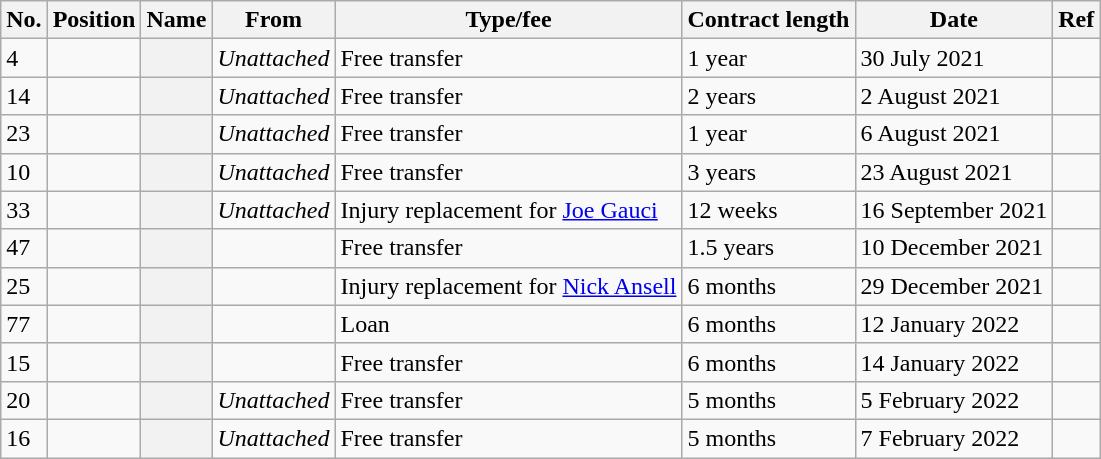<table class="wikitable plainrowheaders sortable" style="text-align:center; text-align:left">
<tr>
<th scope="col">No.</th>
<th scope="col">Position</th>
<th scope="col">Name</th>
<th scope="col">From</th>
<th scope="col">Type/fee</th>
<th scope="col">Contract length</th>
<th scope="col">Date</th>
<th scope="col" class="unsortable">Ref</th>
</tr>
<tr>
<td>4</td>
<td></td>
<th scope="row"></th>
<td><em>Unattached</em></td>
<td>Free transfer</td>
<td>1 year</td>
<td>30 July 2021</td>
<td></td>
</tr>
<tr>
<td>14</td>
<td></td>
<th scope="row"></th>
<td><em>Unattached</em></td>
<td>Free transfer</td>
<td>2 years</td>
<td>2 August 2021</td>
<td></td>
</tr>
<tr>
<td>23</td>
<td></td>
<th scope="row"></th>
<td><em>Unattached</em></td>
<td>Free transfer</td>
<td>1 year</td>
<td>6 August 2021</td>
<td></td>
</tr>
<tr>
<td>10</td>
<td></td>
<th scope="row"></th>
<td><em>Unattached</em></td>
<td>Free transfer</td>
<td>3 years</td>
<td>23 August 2021</td>
<td></td>
</tr>
<tr>
<td>33</td>
<td></td>
<th scope="row"></th>
<td><em>Unattached</em></td>
<td>Injury replacement for <a href='#'>Joe Gauci</a></td>
<td>12 weeks</td>
<td>16 September 2021</td>
<td></td>
</tr>
<tr>
<td>47</td>
<td></td>
<th scope="row"></th>
<td></td>
<td>Free transfer</td>
<td>1.5 years</td>
<td>10 December 2021</td>
<td></td>
</tr>
<tr>
<td>25</td>
<td></td>
<th scope="row"></th>
<td></td>
<td>Injury replacement for <a href='#'>Nick Ansell</a></td>
<td>6 months</td>
<td>29 December 2021</td>
<td></td>
</tr>
<tr>
<td>77</td>
<td></td>
<th scope="row"></th>
<td></td>
<td>Loan</td>
<td>6 months</td>
<td>12 January 2022</td>
<td></td>
</tr>
<tr>
<td>15</td>
<td></td>
<th scope="row"></th>
<td></td>
<td>Free transfer</td>
<td>6 months</td>
<td>14 January 2022</td>
<td></td>
</tr>
<tr>
<td>20</td>
<td></td>
<th scope="row"></th>
<td><em>Unattached</em></td>
<td>Free transfer</td>
<td>5 months</td>
<td>5 February 2022</td>
<td></td>
</tr>
<tr>
<td>16</td>
<td></td>
<th scope="row"></th>
<td><em>Unattached</em></td>
<td>Free transfer</td>
<td>5 months</td>
<td>7 February 2022</td>
<td></td>
</tr>
</table>
